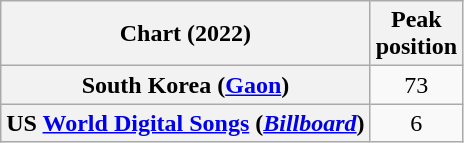<table class="wikitable sortable plainrowheaders" style="text-align:center">
<tr>
<th scope="col">Chart (2022)</th>
<th scope="col">Peak<br>position</th>
</tr>
<tr>
<th scope="row">South Korea (<a href='#'>Gaon</a>)</th>
<td>73</td>
</tr>
<tr>
<th scope="row">US <a href='#'>World Digital Songs</a> (<em><a href='#'>Billboard</a></em>)</th>
<td>6</td>
</tr>
</table>
